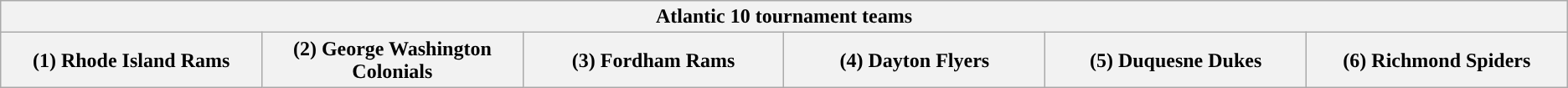<table class="wikitable">
<tr>
<th colspan=7>Atlantic 10 tournament teams</th>
</tr>
<tr>
<th style="width: 14%; ">(1) Rhode Island Rams</th>
<th style="width: 14%; ">(2) George Washington Colonials</th>
<th style="width: 14%; ">(3) Fordham Rams</th>
<th style="width: 14%; ">(4) Dayton Flyers</th>
<th style="width: 14%; ">(5) Duquesne Dukes</th>
<th style="width: 14%; ">(6) Richmond Spiders</th>
</tr>
</table>
